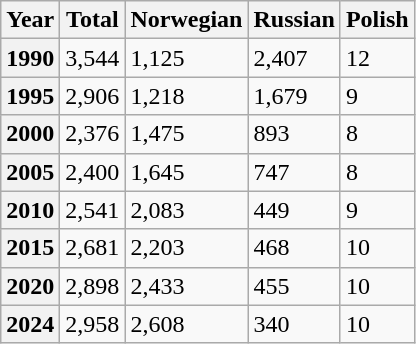<table class="wikitable">
<tr>
<th>Year</th>
<th>Total</th>
<th>Norwegian</th>
<th>Russian</th>
<th>Polish</th>
</tr>
<tr>
<th>1990</th>
<td>3,544</td>
<td>1,125</td>
<td>2,407</td>
<td>12</td>
</tr>
<tr>
<th>1995</th>
<td>2,906</td>
<td>1,218</td>
<td>1,679</td>
<td>9</td>
</tr>
<tr>
<th>2000</th>
<td>2,376</td>
<td>1,475</td>
<td>893</td>
<td>8</td>
</tr>
<tr>
<th>2005</th>
<td>2,400</td>
<td>1,645</td>
<td>747</td>
<td>8</td>
</tr>
<tr>
<th>2010</th>
<td>2,541</td>
<td>2,083</td>
<td>449</td>
<td>9</td>
</tr>
<tr>
<th>2015</th>
<td>2,681</td>
<td>2,203</td>
<td>468</td>
<td>10</td>
</tr>
<tr>
<th>2020</th>
<td>2,898</td>
<td>2,433</td>
<td>455</td>
<td>10</td>
</tr>
<tr>
<th>2024</th>
<td>2,958</td>
<td>2,608</td>
<td>340</td>
<td>10</td>
</tr>
</table>
